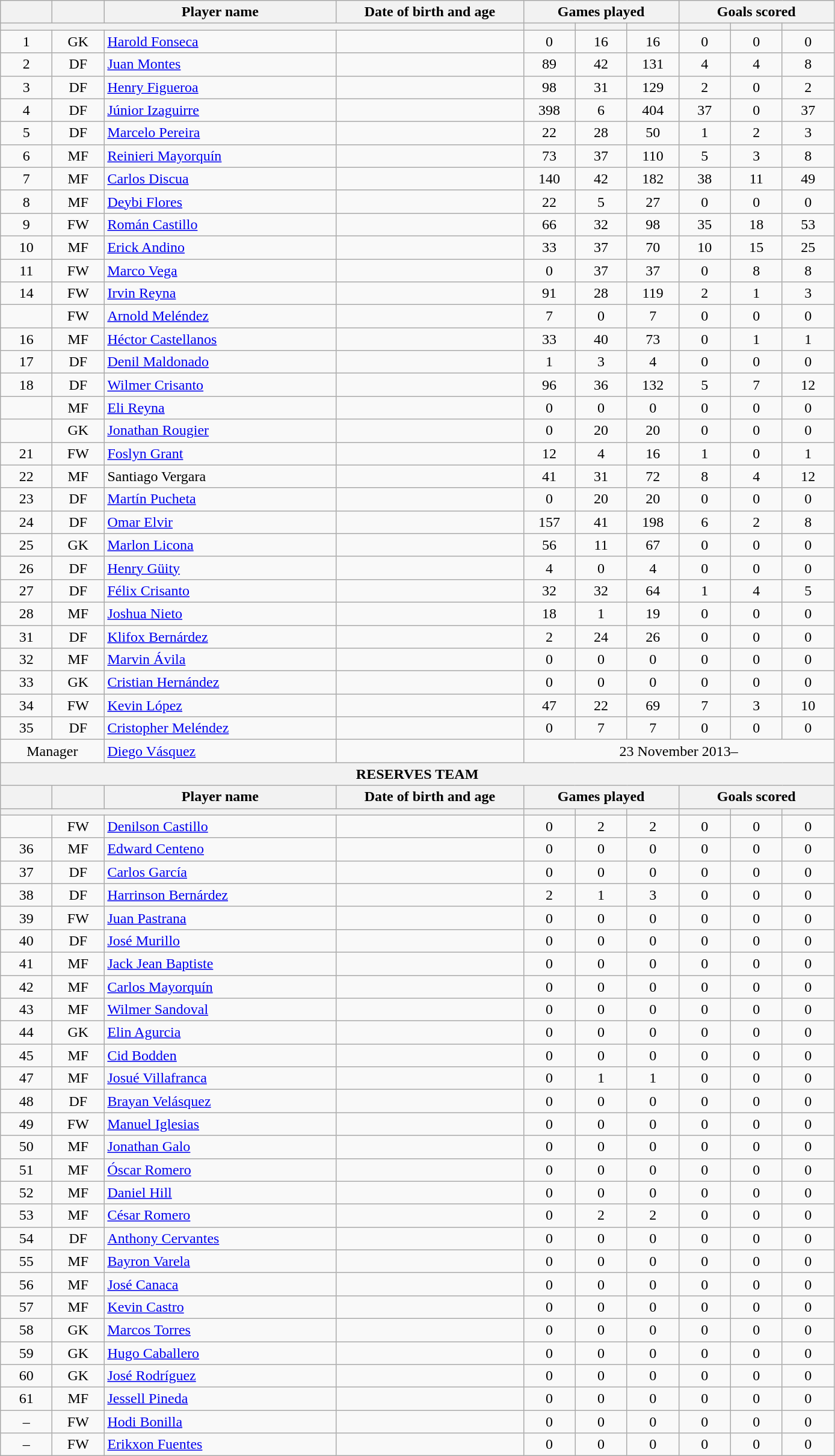<table class="wikitable">
<tr>
<th width="50"></th>
<th width="50"></th>
<th width="250">Player name</th>
<th width="200">Date of birth and age</th>
<th width="150" colspan="3">Games played</th>
<th width="150" colspan="3">Goals scored</th>
</tr>
<tr>
<th colspan="4"></th>
<th width="50"></th>
<th width="50"></th>
<th width="50"></th>
<th width="50"></th>
<th width="50"></th>
<th width="50"></th>
</tr>
<tr align="center">
<td>1</td>
<td>GK</td>
<td align="left"> <a href='#'>Harold Fonseca</a></td>
<td></td>
<td>0</td>
<td>16</td>
<td>16</td>
<td>0</td>
<td>0</td>
<td>0</td>
</tr>
<tr align="center">
<td>2</td>
<td>DF</td>
<td align="left"> <a href='#'>Juan Montes</a></td>
<td></td>
<td>89</td>
<td>42</td>
<td>131</td>
<td>4</td>
<td>4</td>
<td>8</td>
</tr>
<tr align="center">
<td>3</td>
<td>DF</td>
<td align="left"> <a href='#'>Henry Figueroa</a></td>
<td></td>
<td>98</td>
<td>31</td>
<td>129</td>
<td>2</td>
<td>0</td>
<td>2</td>
</tr>
<tr align="center">
<td>4</td>
<td>DF</td>
<td align="left"> <a href='#'>Júnior Izaguirre</a></td>
<td></td>
<td>398</td>
<td>6</td>
<td>404</td>
<td>37</td>
<td>0</td>
<td>37</td>
</tr>
<tr align="center">
<td>5</td>
<td>DF</td>
<td align="left"> <a href='#'>Marcelo Pereira</a></td>
<td></td>
<td>22</td>
<td>28</td>
<td>50</td>
<td>1</td>
<td>2</td>
<td>3</td>
</tr>
<tr align="center">
<td>6</td>
<td>MF</td>
<td align="left"> <a href='#'>Reinieri Mayorquín</a></td>
<td></td>
<td>73</td>
<td>37</td>
<td>110</td>
<td>5</td>
<td>3</td>
<td>8</td>
</tr>
<tr align="center">
<td>7</td>
<td>MF</td>
<td align="left"> <a href='#'>Carlos Discua</a></td>
<td></td>
<td>140</td>
<td>42</td>
<td>182</td>
<td>38</td>
<td>11</td>
<td>49</td>
</tr>
<tr align="center">
<td>8</td>
<td>MF</td>
<td align="left"> <a href='#'>Deybi Flores</a></td>
<td></td>
<td>22</td>
<td>5</td>
<td>27</td>
<td>0</td>
<td>0</td>
<td>0</td>
</tr>
<tr align="center">
<td>9</td>
<td>FW</td>
<td align="left"> <a href='#'>Román Castillo</a></td>
<td></td>
<td>66</td>
<td>32</td>
<td>98</td>
<td>35</td>
<td>18</td>
<td>53</td>
</tr>
<tr align="center">
<td>10</td>
<td>MF</td>
<td align="left"> <a href='#'>Erick Andino</a></td>
<td></td>
<td>33</td>
<td>37</td>
<td>70</td>
<td>10</td>
<td>15</td>
<td>25</td>
</tr>
<tr align="center">
<td>11</td>
<td>FW</td>
<td align="left"> <a href='#'>Marco Vega</a></td>
<td></td>
<td>0</td>
<td>37</td>
<td>37</td>
<td>0</td>
<td>8</td>
<td>8</td>
</tr>
<tr align="center">
<td>14</td>
<td>FW</td>
<td align="left"> <a href='#'>Irvin Reyna</a></td>
<td></td>
<td>91</td>
<td>28</td>
<td>119</td>
<td>2</td>
<td>1</td>
<td>3</td>
</tr>
<tr align="center">
<td></td>
<td>FW</td>
<td align="left"> <a href='#'>Arnold Meléndez</a></td>
<td></td>
<td>7</td>
<td>0</td>
<td>7</td>
<td>0</td>
<td>0</td>
<td>0</td>
</tr>
<tr align="center">
<td>16</td>
<td>MF</td>
<td align="left"> <a href='#'>Héctor Castellanos</a></td>
<td></td>
<td>33</td>
<td>40</td>
<td>73</td>
<td>0</td>
<td>1</td>
<td>1</td>
</tr>
<tr align="center">
<td>17</td>
<td>DF</td>
<td align="left"> <a href='#'>Denil Maldonado</a></td>
<td></td>
<td>1</td>
<td>3</td>
<td>4</td>
<td>0</td>
<td>0</td>
<td>0</td>
</tr>
<tr align="center">
<td>18</td>
<td>DF</td>
<td align="left"> <a href='#'>Wilmer Crisanto</a></td>
<td></td>
<td>96</td>
<td>36</td>
<td>132</td>
<td>5</td>
<td>7</td>
<td>12</td>
</tr>
<tr align="center">
<td></td>
<td>MF</td>
<td align="left"> <a href='#'>Eli Reyna</a></td>
<td></td>
<td>0</td>
<td>0</td>
<td>0</td>
<td>0</td>
<td>0</td>
<td>0</td>
</tr>
<tr align="center">
<td></td>
<td>GK</td>
<td align="left"> <a href='#'>Jonathan Rougier</a></td>
<td></td>
<td>0</td>
<td>20</td>
<td>20</td>
<td>0</td>
<td>0</td>
<td>0</td>
</tr>
<tr align="center">
<td>21</td>
<td>FW</td>
<td align="left"> <a href='#'>Foslyn Grant</a></td>
<td></td>
<td>12</td>
<td>4</td>
<td>16</td>
<td>1</td>
<td>0</td>
<td>1</td>
</tr>
<tr align="center">
<td>22</td>
<td>MF</td>
<td align="left"> Santiago Vergara</td>
<td></td>
<td>41</td>
<td>31</td>
<td>72</td>
<td>8</td>
<td>4</td>
<td>12</td>
</tr>
<tr align="center">
<td>23</td>
<td>DF</td>
<td align="left"> <a href='#'>Martín Pucheta</a></td>
<td></td>
<td>0</td>
<td>20</td>
<td>20</td>
<td>0</td>
<td>0</td>
<td>0</td>
</tr>
<tr align="center">
<td>24</td>
<td>DF</td>
<td align="left"> <a href='#'>Omar Elvir</a></td>
<td></td>
<td>157</td>
<td>41</td>
<td>198</td>
<td>6</td>
<td>2</td>
<td>8</td>
</tr>
<tr align="center">
<td>25</td>
<td>GK</td>
<td align="left"> <a href='#'>Marlon Licona</a></td>
<td></td>
<td>56</td>
<td>11</td>
<td>67</td>
<td>0</td>
<td>0</td>
<td>0</td>
</tr>
<tr align="center">
<td>26</td>
<td>DF</td>
<td align="left"> <a href='#'>Henry Güity</a></td>
<td></td>
<td>4</td>
<td>0</td>
<td>4</td>
<td>0</td>
<td>0</td>
<td>0</td>
</tr>
<tr align="center">
<td>27</td>
<td>DF</td>
<td align="left"> <a href='#'>Félix Crisanto</a></td>
<td></td>
<td>32</td>
<td>32</td>
<td>64</td>
<td>1</td>
<td>4</td>
<td>5</td>
</tr>
<tr align="center">
<td>28</td>
<td>MF</td>
<td align="left"> <a href='#'>Joshua Nieto</a></td>
<td></td>
<td>18</td>
<td>1</td>
<td>19</td>
<td>0</td>
<td>0</td>
<td>0</td>
</tr>
<tr align="center">
<td>31</td>
<td>DF</td>
<td align="left"> <a href='#'>Klifox Bernárdez</a></td>
<td></td>
<td>2</td>
<td>24</td>
<td>26</td>
<td>0</td>
<td>0</td>
<td>0</td>
</tr>
<tr align="center">
<td>32</td>
<td>MF</td>
<td align="left"> <a href='#'>Marvin Ávila</a></td>
<td></td>
<td>0</td>
<td>0</td>
<td>0</td>
<td>0</td>
<td>0</td>
<td>0</td>
</tr>
<tr align="center">
<td>33</td>
<td>GK</td>
<td align="left"> <a href='#'>Cristian Hernández</a></td>
<td></td>
<td>0</td>
<td>0</td>
<td>0</td>
<td>0</td>
<td>0</td>
<td>0</td>
</tr>
<tr align="center">
<td>34</td>
<td>FW</td>
<td align="left"> <a href='#'>Kevin López</a></td>
<td></td>
<td>47</td>
<td>22</td>
<td>69</td>
<td>7</td>
<td>3</td>
<td>10</td>
</tr>
<tr align="center">
<td>35</td>
<td>DF</td>
<td align="left"> <a href='#'>Cristopher Meléndez</a></td>
<td></td>
<td>0</td>
<td>7</td>
<td>7</td>
<td>0</td>
<td>0</td>
<td>0</td>
</tr>
<tr align="center">
<td colspan="2">Manager</td>
<td align="left"> <a href='#'>Diego Vásquez</a></td>
<td></td>
<td colspan="6">23 November 2013–</td>
</tr>
<tr>
<th colspan=10>RESERVES TEAM</th>
</tr>
<tr>
<th width="50"></th>
<th width="50"></th>
<th width="250">Player name</th>
<th width="200">Date of birth and age</th>
<th width="150" colspan="3">Games played</th>
<th width="150" colspan="3">Goals scored</th>
</tr>
<tr>
<th colspan="4"></th>
<th width="50"></th>
<th width="50"></th>
<th width="50"></th>
<th width="50"></th>
<th width="50"></th>
<th width="50"></th>
</tr>
<tr align="center">
<td></td>
<td>FW</td>
<td align="left"> <a href='#'>Denilson Castillo</a></td>
<td></td>
<td>0</td>
<td>2</td>
<td>2</td>
<td>0</td>
<td>0</td>
<td>0</td>
</tr>
<tr align="center">
<td>36</td>
<td>MF</td>
<td align="left"> <a href='#'>Edward Centeno</a></td>
<td></td>
<td>0</td>
<td>0</td>
<td>0</td>
<td>0</td>
<td>0</td>
<td>0</td>
</tr>
<tr align="center">
<td>37</td>
<td>DF</td>
<td align="left"> <a href='#'>Carlos García</a></td>
<td></td>
<td>0</td>
<td>0</td>
<td>0</td>
<td>0</td>
<td>0</td>
<td>0</td>
</tr>
<tr align="center">
<td>38</td>
<td>DF</td>
<td align="left"> <a href='#'>Harrinson Bernárdez</a></td>
<td></td>
<td>2</td>
<td>1</td>
<td>3</td>
<td>0</td>
<td>0</td>
<td>0</td>
</tr>
<tr align="center">
<td>39</td>
<td>FW</td>
<td align="left"> <a href='#'>Juan Pastrana</a></td>
<td></td>
<td>0</td>
<td>0</td>
<td>0</td>
<td>0</td>
<td>0</td>
<td>0</td>
</tr>
<tr align="center">
<td>40</td>
<td>DF</td>
<td align="left"> <a href='#'>José Murillo</a></td>
<td></td>
<td>0</td>
<td>0</td>
<td>0</td>
<td>0</td>
<td>0</td>
<td>0</td>
</tr>
<tr align="center">
<td>41</td>
<td>MF</td>
<td align="left"> <a href='#'>Jack Jean Baptiste</a></td>
<td></td>
<td>0</td>
<td>0</td>
<td>0</td>
<td>0</td>
<td>0</td>
<td>0</td>
</tr>
<tr align="center">
<td>42</td>
<td>MF</td>
<td align="left"> <a href='#'>Carlos Mayorquín</a></td>
<td></td>
<td>0</td>
<td>0</td>
<td>0</td>
<td>0</td>
<td>0</td>
<td>0</td>
</tr>
<tr align="center">
<td>43</td>
<td>MF</td>
<td align="left"> <a href='#'>Wilmer Sandoval</a></td>
<td></td>
<td>0</td>
<td>0</td>
<td>0</td>
<td>0</td>
<td>0</td>
<td>0</td>
</tr>
<tr align="center">
<td>44</td>
<td>GK</td>
<td align="left"> <a href='#'>Elin Agurcia</a></td>
<td></td>
<td>0</td>
<td>0</td>
<td>0</td>
<td>0</td>
<td>0</td>
<td>0</td>
</tr>
<tr align="center">
<td>45</td>
<td>MF</td>
<td align="left"> <a href='#'>Cid Bodden</a></td>
<td></td>
<td>0</td>
<td>0</td>
<td>0</td>
<td>0</td>
<td>0</td>
<td>0</td>
</tr>
<tr align="center">
<td>47</td>
<td>MF</td>
<td align="left"> <a href='#'>Josué Villafranca</a></td>
<td></td>
<td>0</td>
<td>1</td>
<td>1</td>
<td>0</td>
<td>0</td>
<td>0</td>
</tr>
<tr align="center">
<td>48</td>
<td>DF</td>
<td align="left"> <a href='#'>Brayan Velásquez</a></td>
<td></td>
<td>0</td>
<td>0</td>
<td>0</td>
<td>0</td>
<td>0</td>
<td>0</td>
</tr>
<tr align="center">
<td>49</td>
<td>FW</td>
<td align="left"> <a href='#'>Manuel Iglesias</a></td>
<td></td>
<td>0</td>
<td>0</td>
<td>0</td>
<td>0</td>
<td>0</td>
<td>0</td>
</tr>
<tr align="center">
<td>50</td>
<td>MF</td>
<td align="left"> <a href='#'>Jonathan Galo</a></td>
<td></td>
<td>0</td>
<td>0</td>
<td>0</td>
<td>0</td>
<td>0</td>
<td>0</td>
</tr>
<tr align="center">
<td>51</td>
<td>MF</td>
<td align="left"> <a href='#'>Óscar Romero</a></td>
<td></td>
<td>0</td>
<td>0</td>
<td>0</td>
<td>0</td>
<td>0</td>
<td>0</td>
</tr>
<tr align="center">
<td>52</td>
<td>MF</td>
<td align="left"> <a href='#'>Daniel Hill</a></td>
<td></td>
<td>0</td>
<td>0</td>
<td>0</td>
<td>0</td>
<td>0</td>
<td>0</td>
</tr>
<tr align="center">
<td>53</td>
<td>MF</td>
<td align="left"> <a href='#'>César Romero</a></td>
<td></td>
<td>0</td>
<td>2</td>
<td>2</td>
<td>0</td>
<td>0</td>
<td>0</td>
</tr>
<tr align="center">
<td>54</td>
<td>DF</td>
<td align="left"> <a href='#'>Anthony Cervantes</a></td>
<td></td>
<td>0</td>
<td>0</td>
<td>0</td>
<td>0</td>
<td>0</td>
<td>0</td>
</tr>
<tr align="center">
<td>55</td>
<td>MF</td>
<td align="left"> <a href='#'>Bayron Varela</a></td>
<td></td>
<td>0</td>
<td>0</td>
<td>0</td>
<td>0</td>
<td>0</td>
<td>0</td>
</tr>
<tr align="center">
<td>56</td>
<td>MF</td>
<td align="left"> <a href='#'>José Canaca</a></td>
<td></td>
<td>0</td>
<td>0</td>
<td>0</td>
<td>0</td>
<td>0</td>
<td>0</td>
</tr>
<tr align="center">
<td>57</td>
<td>MF</td>
<td align="left"> <a href='#'>Kevin Castro</a></td>
<td></td>
<td>0</td>
<td>0</td>
<td>0</td>
<td>0</td>
<td>0</td>
<td>0</td>
</tr>
<tr align="center">
<td>58</td>
<td>GK</td>
<td align="left"> <a href='#'>Marcos Torres</a></td>
<td></td>
<td>0</td>
<td>0</td>
<td>0</td>
<td>0</td>
<td>0</td>
<td>0</td>
</tr>
<tr align="center">
<td>59</td>
<td>GK</td>
<td align="left"> <a href='#'>Hugo Caballero</a></td>
<td></td>
<td>0</td>
<td>0</td>
<td>0</td>
<td>0</td>
<td>0</td>
<td>0</td>
</tr>
<tr align="center">
<td>60</td>
<td>GK</td>
<td align="left"> <a href='#'>José Rodríguez</a></td>
<td></td>
<td>0</td>
<td>0</td>
<td>0</td>
<td>0</td>
<td>0</td>
<td>0</td>
</tr>
<tr align="center">
<td>61</td>
<td>MF</td>
<td align="left"> <a href='#'>Jessell Pineda</a></td>
<td></td>
<td>0</td>
<td>0</td>
<td>0</td>
<td>0</td>
<td>0</td>
<td>0</td>
</tr>
<tr align="center">
<td>–</td>
<td>FW</td>
<td align="left"> <a href='#'>Hodi Bonilla</a></td>
<td></td>
<td>0</td>
<td>0</td>
<td>0</td>
<td>0</td>
<td>0</td>
<td>0</td>
</tr>
<tr align="center">
<td>–</td>
<td>FW</td>
<td align="left"> <a href='#'>Erikxon Fuentes</a></td>
<td></td>
<td>0</td>
<td>0</td>
<td>0</td>
<td>0</td>
<td>0</td>
<td>0</td>
</tr>
</table>
